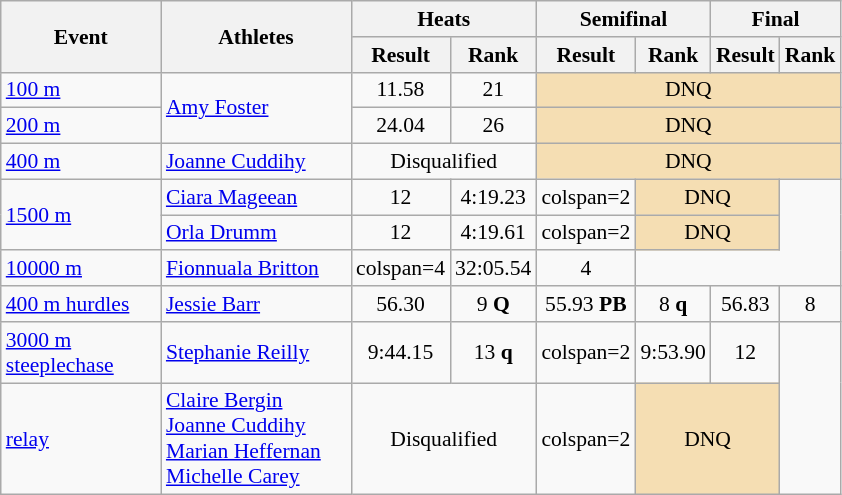<table class="wikitable" border="1" style="font-size:90%">
<tr>
<th rowspan="2" width=100>Event</th>
<th rowspan="2" width=120>Athletes</th>
<th colspan="2">Heats</th>
<th colspan="2">Semifinal</th>
<th colspan="2">Final</th>
</tr>
<tr>
<th>Result</th>
<th>Rank</th>
<th>Result</th>
<th>Rank</th>
<th>Result</th>
<th>Rank</th>
</tr>
<tr>
<td><a href='#'>100 m</a></td>
<td rowspan=2><a href='#'>Amy Foster</a></td>
<td align=center>11.58</td>
<td align=center>21</td>
<td colspan=4 align=center bgcolor="wheat">DNQ</td>
</tr>
<tr>
<td><a href='#'>200 m</a></td>
<td align=center>24.04</td>
<td align=center>26</td>
<td colspan=4 align=center bgcolor="wheat">DNQ</td>
</tr>
<tr>
<td><a href='#'>400 m</a></td>
<td><a href='#'>Joanne Cuddihy</a></td>
<td align=center colspan="2">Disqualified</td>
<td colspan=4 align=center bgcolor="wheat">DNQ</td>
</tr>
<tr>
<td rowspan=2><a href='#'>1500 m</a></td>
<td><a href='#'>Ciara Mageean</a></td>
<td align=center>12</td>
<td align=center>4:19.23</td>
<td>colspan=2 </td>
<td colspan=2 align=center bgcolor="wheat">DNQ</td>
</tr>
<tr>
<td><a href='#'>Orla Drumm</a></td>
<td align=center>12</td>
<td align=center>4:19.61</td>
<td>colspan=2 </td>
<td colspan=2 align=center bgcolor="wheat">DNQ</td>
</tr>
<tr>
<td><a href='#'>10000 m</a></td>
<td><a href='#'>Fionnuala Britton</a></td>
<td>colspan=4 </td>
<td align=center>32:05.54</td>
<td align=center>4</td>
</tr>
<tr>
<td><a href='#'>400 m hurdles</a></td>
<td><a href='#'>Jessie Barr</a></td>
<td align=center>56.30</td>
<td align=center>9 <strong>Q</strong></td>
<td align=center>55.93 <strong>PB</strong></td>
<td align=center>8 <strong>q</strong></td>
<td align=center>56.83</td>
<td align=center>8</td>
</tr>
<tr>
<td><a href='#'>3000 m steeplechase</a></td>
<td><a href='#'>Stephanie Reilly</a></td>
<td align=center>9:44.15</td>
<td align=center>13 <strong>q</strong></td>
<td>colspan=2 </td>
<td align=center>9:53.90</td>
<td align=center>12</td>
</tr>
<tr>
<td><a href='#'> relay</a></td>
<td><a href='#'>Claire Bergin</a><br><a href='#'>Joanne Cuddihy</a><br><a href='#'>Marian Heffernan</a><br><a href='#'>Michelle Carey</a></td>
<td align=center colspan="2">Disqualified</td>
<td>colspan=2 </td>
<td colspan=2 align=center bgcolor="wheat">DNQ</td>
</tr>
</table>
